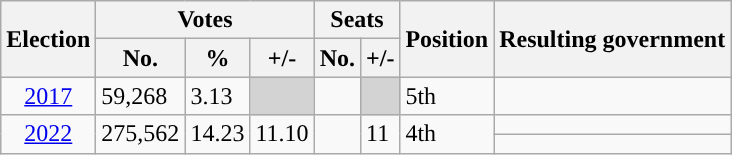<table class="wikitable">
<tr>
<th rowspan="2" style="background-color:">Election</th>
<th colspan="3" style="background-color:">Votes</th>
<th colspan="2" style="background-color:">Seats</th>
<th rowspan="2" style="background-color:">Position</th>
<th rowspan="2" style="background-color:">Resulting government</th>
</tr>
<tr>
<th style="background-color:">No.</th>
<th style="background-color:">%</th>
<th style="background-color:">+/-</th>
<th style="background-color:">No.</th>
<th style="background-color:">+/-</th>
</tr>
<tr>
<td style="text-align: center;"><a href='#'>2017</a></td>
<td>59,268</td>
<td>3.13</td>
<td bgcolor="lightgray"></td>
<td></td>
<td bgcolor="lightgray"></td>
<td>5th</td>
<td></td>
</tr>
<tr>
<td rowspan="2" style="text-align: center;"><a href='#'>2022</a></td>
<td rowspan="2">275,562</td>
<td rowspan="2">14.23</td>
<td rowspan="2"> 11.10</td>
<td rowspan="2"></td>
<td rowspan="2"> 11</td>
<td rowspan="2"> 4th</td>
<td></td>
</tr>
<tr>
<td></td>
</tr>
</table>
